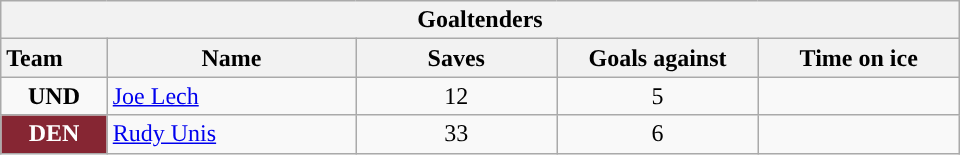<table class="wikitable" style="width:40em; text-align:right;">
<tr>
<th colspan=5>Goaltenders</th>
</tr>
<tr>
<th style="width:4em; text-align:left;">Team</th>
<th style="width:10em;">Name</th>
<th style="width:8em;">Saves</th>
<th style="width:8em;">Goals against</th>
<th style="width:8em;">Time on ice</th>
</tr>
<tr>
<td align=center><strong>UND</strong></td>
<td style="text-align:left;"><a href='#'>Joe Lech</a></td>
<td align=center>12</td>
<td align=center>5</td>
<td align=center></td>
</tr>
<tr>
<td align=center style="color:white; background:#862633; "><strong>DEN</strong></td>
<td style="text-align:left;"><a href='#'>Rudy Unis</a></td>
<td align=center>33</td>
<td align=center>6</td>
<td align=center></td>
</tr>
</table>
